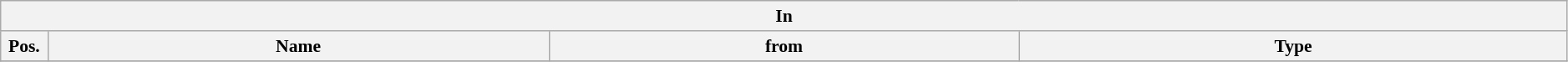<table class="wikitable" style="font-size:90%;width:99%;">
<tr>
<th colspan="4">In</th>
</tr>
<tr>
<th width=3%>Pos.</th>
<th width=32%>Name</th>
<th width=30%>from</th>
<th width=35%>Type</th>
</tr>
<tr>
</tr>
</table>
